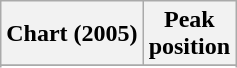<table class="wikitable sortable plainrowheaders">
<tr>
<th scope=col>Chart (2005)</th>
<th scope=col>Peak<br>position</th>
</tr>
<tr>
</tr>
<tr>
</tr>
</table>
